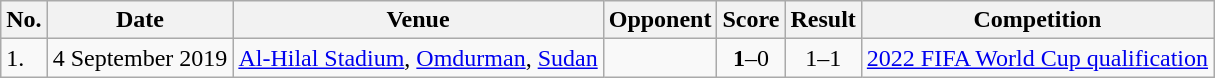<table class="wikitable" style="font-size:100%;">
<tr>
<th>No.</th>
<th>Date</th>
<th>Venue</th>
<th>Opponent</th>
<th>Score</th>
<th>Result</th>
<th>Competition</th>
</tr>
<tr>
<td>1.</td>
<td>4 September 2019</td>
<td><a href='#'>Al-Hilal Stadium</a>, <a href='#'>Omdurman</a>, <a href='#'>Sudan</a></td>
<td></td>
<td align=center><strong>1</strong>–0</td>
<td align=center>1–1</td>
<td><a href='#'>2022 FIFA World Cup qualification</a></td>
</tr>
</table>
